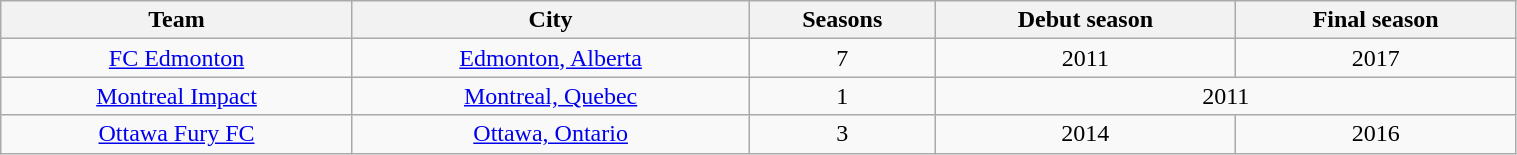<table class="wikitable sortable" style="text-align: center; width:80%">
<tr>
<th>Team</th>
<th>City</th>
<th>Seasons</th>
<th>Debut season</th>
<th>Final season</th>
</tr>
<tr>
<td><a href='#'>FC Edmonton</a></td>
<td><a href='#'>Edmonton, Alberta</a></td>
<td>7</td>
<td>2011</td>
<td>2017</td>
</tr>
<tr>
<td><a href='#'>Montreal Impact</a></td>
<td><a href='#'>Montreal, Quebec</a></td>
<td>1</td>
<td colspan=2>2011</td>
</tr>
<tr>
<td><a href='#'>Ottawa Fury FC</a></td>
<td><a href='#'>Ottawa, Ontario</a></td>
<td>3</td>
<td>2014</td>
<td>2016</td>
</tr>
</table>
